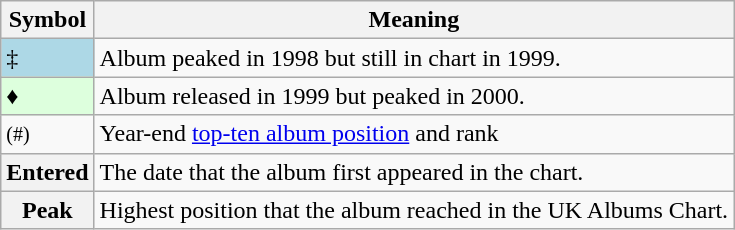<table Class="wikitable">
<tr>
<th>Symbol</th>
<th>Meaning</th>
</tr>
<tr>
<td bgcolor=lightblue>‡</td>
<td>Album peaked in 1998 but still in chart in 1999.</td>
</tr>
<tr>
<td bgcolor=#DDFFDD>♦</td>
<td>Album released in 1999 but peaked in 2000.</td>
</tr>
<tr>
<td><small>(#)</small></td>
<td>Year-end <a href='#'>top-ten album position</a> and rank</td>
</tr>
<tr>
<th>Entered</th>
<td>The date that the album first appeared in the chart.</td>
</tr>
<tr>
<th>Peak</th>
<td>Highest position that the album reached in the UK Albums Chart.</td>
</tr>
</table>
